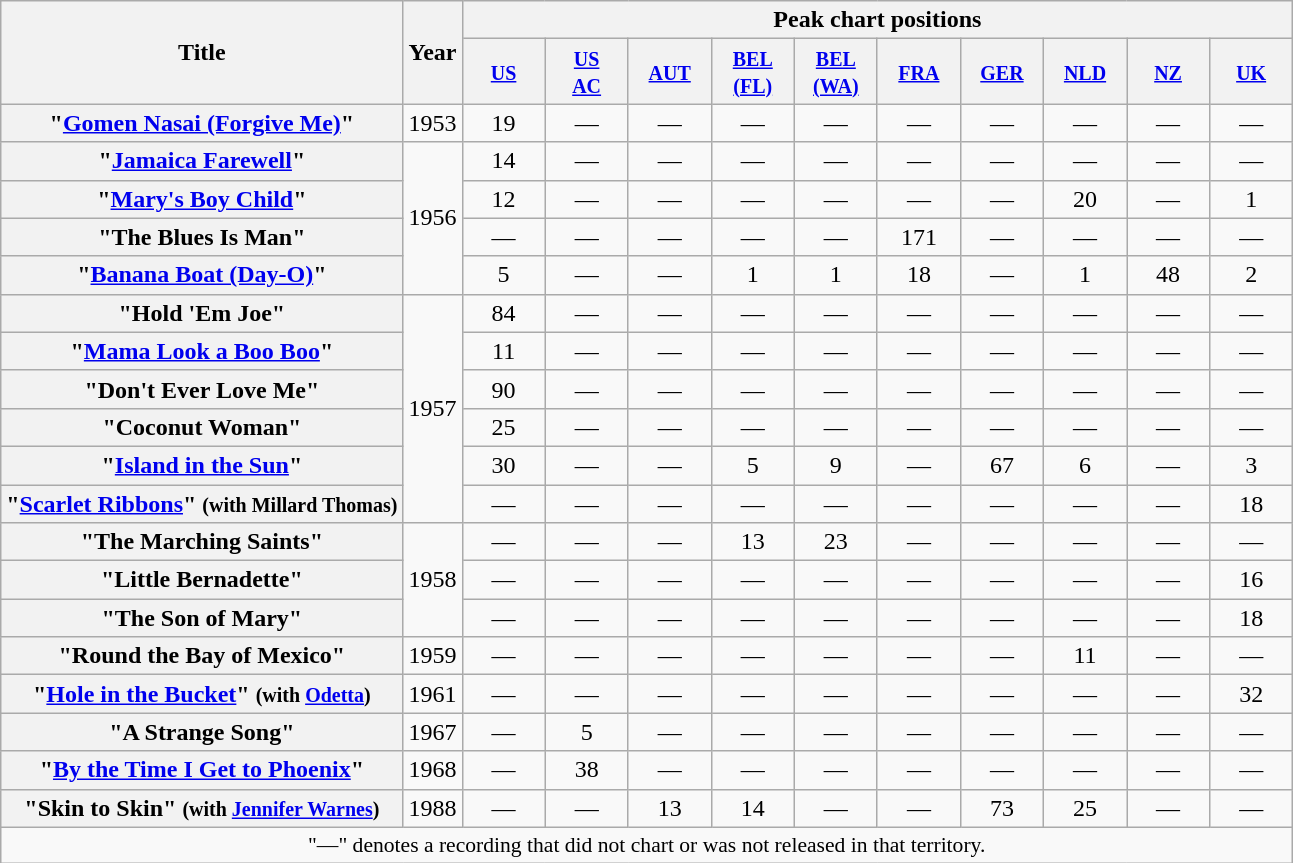<table class="wikitable plainrowheaders" style="text-align:center;">
<tr>
<th rowspan="2">Title</th>
<th rowspan="2">Year</th>
<th colspan="10">Peak chart positions</th>
</tr>
<tr>
<th style="width:3em;"><small><a href='#'>US</a></small></th>
<th style="width:3em;"><small><a href='#'>US<br>AC</a></small><br></th>
<th style="width:3em;"><small><a href='#'>AUT</a></small><br></th>
<th style="width:3em;"><small><a href='#'>BEL (FL)</a></small><br></th>
<th style="width:3em;"><small><a href='#'>BEL (WA)</a></small><br></th>
<th style="width:3em;"><small><a href='#'>FRA</a></small><br></th>
<th style="width:3em;"><small><a href='#'>GER</a></small><br></th>
<th style="width:3em;"><small><a href='#'>NLD</a></small><br></th>
<th style="width:3em;"><small><a href='#'>NZ</a></small><br></th>
<th style="width:3em;"><small><a href='#'>UK</a></small><br></th>
</tr>
<tr>
<th scope="row">"<a href='#'>Gomen Nasai (Forgive Me)</a>"</th>
<td>1953</td>
<td>19</td>
<td>—</td>
<td>—</td>
<td>—</td>
<td>—</td>
<td>—</td>
<td>—</td>
<td>—</td>
<td>—</td>
<td>—</td>
</tr>
<tr>
<th scope="row">"<a href='#'>Jamaica Farewell</a>"</th>
<td rowspan="4">1956</td>
<td>14</td>
<td>—</td>
<td>—</td>
<td>—</td>
<td>—</td>
<td>—</td>
<td>—</td>
<td>—</td>
<td>—</td>
<td>—</td>
</tr>
<tr>
<th scope="row">"<a href='#'>Mary's Boy Child</a>"</th>
<td>12</td>
<td>—</td>
<td>—</td>
<td>—</td>
<td>—</td>
<td>—</td>
<td>—</td>
<td>20</td>
<td>—</td>
<td>1</td>
</tr>
<tr>
<th scope="row">"The Blues Is Man"</th>
<td>—</td>
<td>—</td>
<td>—</td>
<td>—</td>
<td>—</td>
<td>171</td>
<td>—</td>
<td>—</td>
<td>—</td>
<td>—</td>
</tr>
<tr>
<th scope="row">"<a href='#'>Banana Boat (Day-O)</a>"</th>
<td>5</td>
<td>—</td>
<td>—</td>
<td>1</td>
<td>1</td>
<td>18</td>
<td>—</td>
<td>1</td>
<td>48</td>
<td>2</td>
</tr>
<tr>
<th scope="row">"Hold 'Em Joe"</th>
<td rowspan="6">1957</td>
<td>84</td>
<td>—</td>
<td>—</td>
<td>—</td>
<td>—</td>
<td>—</td>
<td>—</td>
<td>—</td>
<td>—</td>
<td>—</td>
</tr>
<tr>
<th scope="row">"<a href='#'>Mama Look a Boo Boo</a>"</th>
<td>11</td>
<td>—</td>
<td>—</td>
<td>—</td>
<td>—</td>
<td>—</td>
<td>—</td>
<td>—</td>
<td>—</td>
<td>—</td>
</tr>
<tr>
<th scope="row">"Don't Ever Love Me"</th>
<td>90</td>
<td>—</td>
<td>—</td>
<td>—</td>
<td>—</td>
<td>—</td>
<td>—</td>
<td>—</td>
<td>—</td>
<td>—</td>
</tr>
<tr>
<th scope="row">"Coconut Woman"</th>
<td>25</td>
<td>—</td>
<td>—</td>
<td>—</td>
<td>—</td>
<td>—</td>
<td>—</td>
<td>—</td>
<td>—</td>
<td>—</td>
</tr>
<tr>
<th scope="row">"<a href='#'>Island in the Sun</a>"</th>
<td>30</td>
<td>—</td>
<td>—</td>
<td>5</td>
<td>9</td>
<td>—</td>
<td>67</td>
<td>6</td>
<td>—</td>
<td>3</td>
</tr>
<tr>
<th scope="row">"<a href='#'>Scarlet Ribbons</a>" <small>(with Millard Thomas)</small></th>
<td>—</td>
<td>—</td>
<td>—</td>
<td>—</td>
<td>—</td>
<td>—</td>
<td>—</td>
<td>—</td>
<td>—</td>
<td>18</td>
</tr>
<tr>
<th scope="row">"The Marching Saints"</th>
<td rowspan="3">1958</td>
<td>—</td>
<td>—</td>
<td>—</td>
<td>13</td>
<td>23</td>
<td>—</td>
<td>—</td>
<td>—</td>
<td>—</td>
<td>—</td>
</tr>
<tr>
<th scope="row">"Little Bernadette"</th>
<td>—</td>
<td>—</td>
<td>—</td>
<td>—</td>
<td>—</td>
<td>—</td>
<td>—</td>
<td>—</td>
<td>—</td>
<td>16</td>
</tr>
<tr>
<th scope="row">"The Son of Mary"</th>
<td>—</td>
<td>—</td>
<td>—</td>
<td>—</td>
<td>—</td>
<td>—</td>
<td>—</td>
<td>—</td>
<td>—</td>
<td>18</td>
</tr>
<tr>
<th scope="row">"Round the Bay of Mexico"</th>
<td>1959</td>
<td>—</td>
<td>—</td>
<td>—</td>
<td>—</td>
<td>—</td>
<td>—</td>
<td>—</td>
<td>11</td>
<td>—</td>
<td>—</td>
</tr>
<tr>
<th scope="row">"<a href='#'>Hole in the Bucket</a>" <small>(with <a href='#'>Odetta</a>)</small></th>
<td>1961</td>
<td>—</td>
<td>—</td>
<td>—</td>
<td>—</td>
<td>—</td>
<td>—</td>
<td>—</td>
<td>—</td>
<td>—</td>
<td>32</td>
</tr>
<tr>
<th scope="row">"A Strange Song"</th>
<td>1967</td>
<td>—</td>
<td>5</td>
<td>—</td>
<td>—</td>
<td>—</td>
<td>—</td>
<td>—</td>
<td>—</td>
<td>—</td>
<td>—</td>
</tr>
<tr>
<th scope="row">"<a href='#'>By the Time I Get to Phoenix</a>"</th>
<td>1968</td>
<td>—</td>
<td>38</td>
<td>—</td>
<td>—</td>
<td>—</td>
<td>—</td>
<td>—</td>
<td>—</td>
<td>—</td>
<td>—</td>
</tr>
<tr>
<th scope="row">"Skin to Skin" <small>(with <a href='#'>Jennifer Warnes</a>)</small></th>
<td>1988</td>
<td>—</td>
<td>—</td>
<td>13</td>
<td>14</td>
<td>—</td>
<td>—</td>
<td>73</td>
<td>25</td>
<td>—</td>
<td>—</td>
</tr>
<tr>
<td colspan="12" style="font-size:90%">"—" denotes a recording that did not chart or was not released in that territory.</td>
</tr>
</table>
